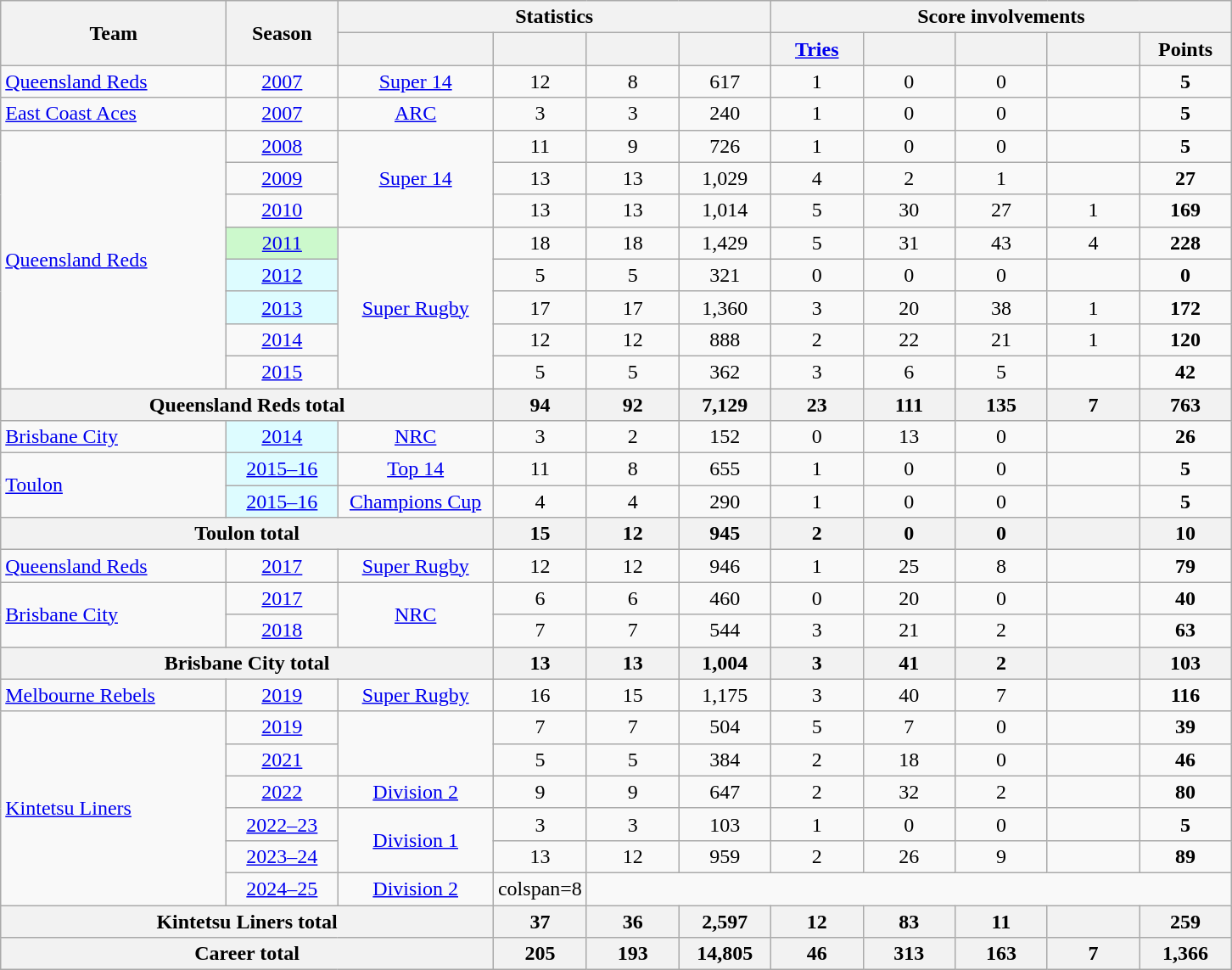<table class="wikitable sortable sticky-header-multi static-row-numbers" style="text-align:center;">
<tr>
<th rowspan=2 width=170px>Team</th>
<th rowspan=2 width=80px>Season</th>
<th colspan=4>Statistics</th>
<th colspan=5>Score involvements</th>
</tr>
<tr>
<th width=115px></th>
<th width=65px></th>
<th width=65px></th>
<th width=65px></th>
<th width=65px><a href='#'>Tries</a></th>
<th width=65px></th>
<th width=65px></th>
<th width=65px></th>
<th width=65px>Points</th>
</tr>
<tr>
<td align=left> <a href='#'>Queensland Reds</a></td>
<td><a href='#'>2007</a></td>
<td><a href='#'>Super 14</a></td>
<td>12</td>
<td>8</td>
<td>617</td>
<td>1</td>
<td>0</td>
<td>0</td>
<td></td>
<td><strong>5</strong></td>
</tr>
<tr>
<td align=left> <a href='#'>East Coast Aces</a></td>
<td><a href='#'>2007</a></td>
<td><a href='#'>ARC</a></td>
<td>3</td>
<td>3</td>
<td>240</td>
<td>1</td>
<td>0</td>
<td>0</td>
<td></td>
<td><strong>5</strong></td>
</tr>
<tr>
<td align=left rowspan=8> <a href='#'>Queensland Reds</a></td>
<td><a href='#'>2008</a></td>
<td rowspan=3><a href='#'>Super 14</a></td>
<td>11</td>
<td>9</td>
<td>726</td>
<td>1</td>
<td>0</td>
<td>0</td>
<td></td>
<td><strong>5</strong></td>
</tr>
<tr>
<td><a href='#'>2009</a></td>
<td>13</td>
<td>13</td>
<td>1,029</td>
<td>4</td>
<td>2</td>
<td>1</td>
<td></td>
<td><strong>27</strong></td>
</tr>
<tr>
<td><a href='#'>2010</a></td>
<td>13</td>
<td>13</td>
<td>1,014</td>
<td>5</td>
<td>30</td>
<td>27</td>
<td>1</td>
<td><strong>169</strong></td>
</tr>
<tr>
<td align=center bgcolor=#CCF9CC><a href='#'>2011</a></td>
<td rowspan=5><a href='#'>Super Rugby</a></td>
<td>18</td>
<td>18</td>
<td>1,429</td>
<td>5</td>
<td>31</td>
<td>43</td>
<td>4</td>
<td><strong>228</strong></td>
</tr>
<tr>
<td align=center bgcolor=#DDFCFF><a href='#'>2012</a></td>
<td>5</td>
<td>5</td>
<td>321</td>
<td>0</td>
<td>0</td>
<td>0</td>
<td></td>
<td><strong>0</strong></td>
</tr>
<tr>
<td align=center bgcolor=#DDFCFF><a href='#'>2013</a></td>
<td>17</td>
<td>17</td>
<td>1,360</td>
<td>3</td>
<td>20</td>
<td>38</td>
<td>1</td>
<td><strong>172</strong></td>
</tr>
<tr>
<td><a href='#'>2014</a></td>
<td>12</td>
<td>12</td>
<td>888</td>
<td>2</td>
<td>22</td>
<td>21</td>
<td>1</td>
<td><strong>120</strong></td>
</tr>
<tr>
<td><a href='#'>2015</a></td>
<td>5</td>
<td>5</td>
<td>362</td>
<td>3</td>
<td>6</td>
<td>5</td>
<td></td>
<td><strong>42</strong></td>
</tr>
<tr>
<th colspan=3>Queensland Reds total</th>
<th>94</th>
<th>92</th>
<th>7,129</th>
<th>23</th>
<th>111</th>
<th>135</th>
<th>7</th>
<th>763</th>
</tr>
<tr>
<td align=left> <a href='#'>Brisbane City</a></td>
<td bgcolor=#DDFCFF><a href='#'>2014</a></td>
<td><a href='#'>NRC</a></td>
<td>3</td>
<td>2</td>
<td>152</td>
<td>0</td>
<td>13</td>
<td>0</td>
<td></td>
<td><strong>26</strong></td>
</tr>
<tr>
<td rowspan=2 align=left> <a href='#'>Toulon</a></td>
<td bgcolor=#DDFCFF><a href='#'>2015–16</a></td>
<td><a href='#'>Top 14</a></td>
<td>11</td>
<td>8</td>
<td>655</td>
<td>1</td>
<td>0</td>
<td>0</td>
<td></td>
<td><strong>5</strong></td>
</tr>
<tr>
<td bgcolor=#DDFCFF><a href='#'>2015–16</a></td>
<td><a href='#'>Champions Cup</a></td>
<td>4</td>
<td>4</td>
<td>290</td>
<td>1</td>
<td>0</td>
<td>0</td>
<td></td>
<td><strong>5</strong></td>
</tr>
<tr>
<th colspan=3>Toulon total</th>
<th>15</th>
<th>12</th>
<th>945</th>
<th>2</th>
<th>0</th>
<th>0</th>
<th></th>
<th>10</th>
</tr>
<tr>
<td align=left> <a href='#'>Queensland Reds</a></td>
<td><a href='#'>2017</a></td>
<td><a href='#'>Super Rugby</a></td>
<td>12</td>
<td>12</td>
<td>946</td>
<td>1</td>
<td>25</td>
<td>8</td>
<td></td>
<td><strong>79</strong></td>
</tr>
<tr>
<td rowspan=2 align=left> <a href='#'>Brisbane City</a></td>
<td><a href='#'>2017</a></td>
<td rowspan=2><a href='#'>NRC</a></td>
<td>6</td>
<td>6</td>
<td>460</td>
<td>0</td>
<td>20</td>
<td>0</td>
<td></td>
<td><strong>40</strong></td>
</tr>
<tr>
<td><a href='#'>2018</a></td>
<td>7</td>
<td>7</td>
<td>544</td>
<td>3</td>
<td>21</td>
<td>2</td>
<td></td>
<td><strong>63</strong></td>
</tr>
<tr>
<th colspan=3>Brisbane City total</th>
<th>13</th>
<th>13</th>
<th>1,004</th>
<th>3</th>
<th>41</th>
<th>2</th>
<th></th>
<th>103</th>
</tr>
<tr>
<td align=left> <a href='#'>Melbourne Rebels</a></td>
<td><a href='#'>2019</a></td>
<td><a href='#'>Super Rugby</a></td>
<td>16</td>
<td>15</td>
<td>1,175</td>
<td>3</td>
<td>40</td>
<td>7</td>
<td></td>
<td><strong>116</strong></td>
</tr>
<tr>
<td rowspan=6 align=left> <a href='#'>Kintetsu Liners</a></td>
<td><a href='#'>2019</a></td>
<td rowspan=2></td>
<td>7</td>
<td>7</td>
<td>504</td>
<td>5</td>
<td>7</td>
<td>0</td>
<td></td>
<td><strong>39</strong></td>
</tr>
<tr>
<td><a href='#'>2021</a></td>
<td>5</td>
<td>5</td>
<td>384</td>
<td>2</td>
<td>18</td>
<td>0</td>
<td></td>
<td><strong>46</strong></td>
</tr>
<tr>
<td><a href='#'>2022</a></td>
<td><a href='#'>Division 2</a></td>
<td>9</td>
<td>9</td>
<td>647</td>
<td>2</td>
<td>32</td>
<td>2</td>
<td></td>
<td><strong>80</strong></td>
</tr>
<tr>
<td><a href='#'>2022–23</a></td>
<td rowspan=2><a href='#'>Division 1</a></td>
<td>3</td>
<td>3</td>
<td>103</td>
<td>1</td>
<td>0</td>
<td>0</td>
<td></td>
<td><strong>5</strong></td>
</tr>
<tr>
<td><a href='#'>2023–24</a></td>
<td>13</td>
<td>12</td>
<td>959</td>
<td>2</td>
<td>26</td>
<td>9</td>
<td></td>
<td><strong>89</strong></td>
</tr>
<tr>
<td><a href='#'>2024–25</a></td>
<td><a href='#'>Division 2</a></td>
<td>colspan=8 </td>
</tr>
<tr>
<th colspan=3>Kintetsu Liners total</th>
<th>37</th>
<th>36</th>
<th>2,597</th>
<th>12</th>
<th>83</th>
<th>11</th>
<th></th>
<th>259</th>
</tr>
<tr>
<th colspan=3>Career total</th>
<th>205</th>
<th>193</th>
<th>14,805</th>
<th>46</th>
<th>313</th>
<th>163</th>
<th>7</th>
<th>1,366</th>
</tr>
</table>
